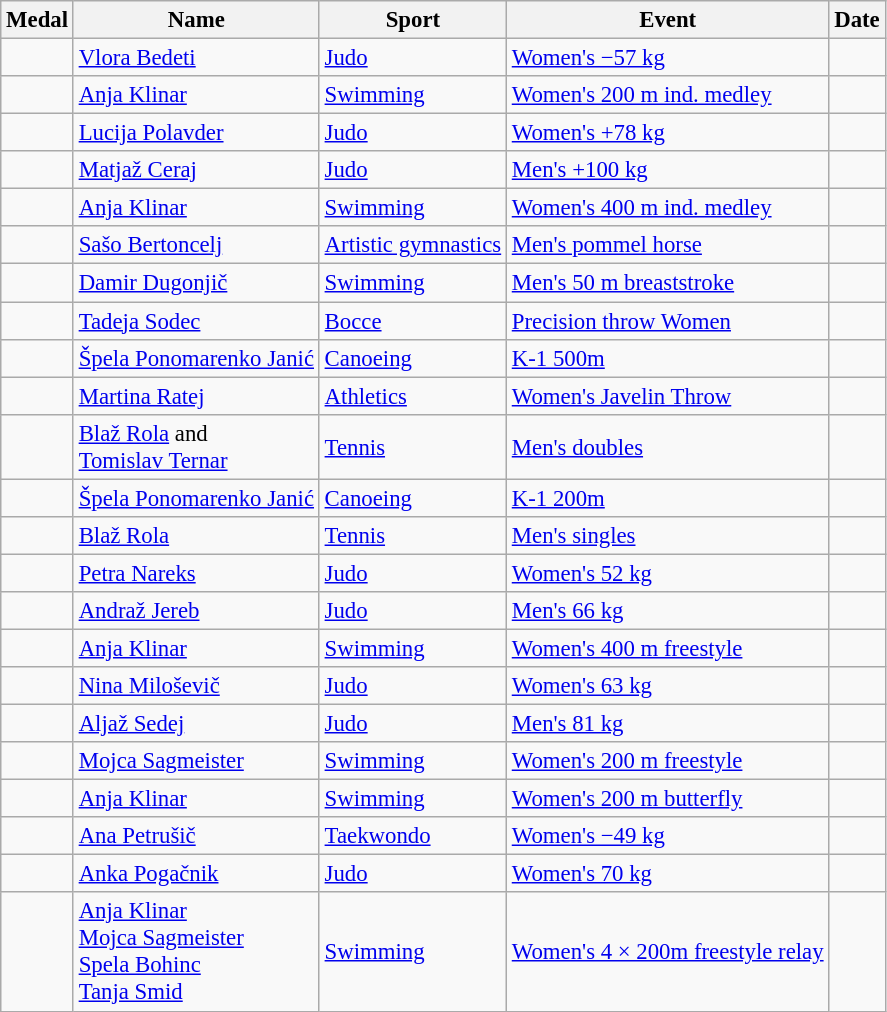<table class="wikitable sortable" style="font-size: 95%;">
<tr>
<th>Medal</th>
<th>Name</th>
<th>Sport</th>
<th>Event</th>
<th>Date</th>
</tr>
<tr>
<td></td>
<td><a href='#'>Vlora Bedeti</a></td>
<td><a href='#'>Judo</a></td>
<td><a href='#'>Women's −57 kg</a></td>
<td></td>
</tr>
<tr>
<td></td>
<td><a href='#'>Anja Klinar</a></td>
<td><a href='#'>Swimming</a></td>
<td><a href='#'>Women's 200 m ind. medley</a></td>
<td></td>
</tr>
<tr>
<td></td>
<td><a href='#'>Lucija Polavder</a></td>
<td><a href='#'>Judo</a></td>
<td><a href='#'>Women's +78 kg</a></td>
<td></td>
</tr>
<tr>
<td></td>
<td><a href='#'>Matjaž Ceraj</a></td>
<td><a href='#'>Judo</a></td>
<td><a href='#'>Men's +100 kg</a></td>
<td></td>
</tr>
<tr>
<td></td>
<td><a href='#'>Anja Klinar</a></td>
<td><a href='#'>Swimming</a></td>
<td><a href='#'>Women's 400 m ind. medley</a></td>
<td></td>
</tr>
<tr>
<td></td>
<td><a href='#'>Sašo Bertoncelj</a></td>
<td><a href='#'>Artistic gymnastics</a></td>
<td><a href='#'>Men's pommel horse</a></td>
<td></td>
</tr>
<tr>
<td></td>
<td><a href='#'>Damir Dugonjič</a></td>
<td><a href='#'>Swimming</a></td>
<td><a href='#'>Men's 50 m breaststroke</a></td>
<td></td>
</tr>
<tr>
<td></td>
<td><a href='#'>Tadeja Sodec</a></td>
<td><a href='#'>Bocce</a></td>
<td><a href='#'>Precision throw Women</a></td>
<td></td>
</tr>
<tr>
<td></td>
<td><a href='#'>Špela Ponomarenko Janić</a></td>
<td><a href='#'>Canoeing</a></td>
<td><a href='#'>K-1 500m</a></td>
<td></td>
</tr>
<tr>
<td></td>
<td><a href='#'>Martina Ratej</a></td>
<td><a href='#'>Athletics</a></td>
<td><a href='#'>Women's Javelin Throw</a></td>
<td></td>
</tr>
<tr>
<td></td>
<td><a href='#'>Blaž Rola</a>  and<br> <a href='#'>Tomislav Ternar</a></td>
<td><a href='#'>Tennis</a></td>
<td><a href='#'>Men's doubles</a></td>
<td></td>
</tr>
<tr>
<td></td>
<td><a href='#'>Špela Ponomarenko Janić</a></td>
<td><a href='#'>Canoeing</a></td>
<td><a href='#'>K-1 200m</a></td>
<td></td>
</tr>
<tr>
<td></td>
<td><a href='#'>Blaž Rola</a></td>
<td><a href='#'>Tennis</a></td>
<td><a href='#'>Men's singles</a></td>
<td></td>
</tr>
<tr>
<td></td>
<td><a href='#'>Petra Nareks</a></td>
<td><a href='#'>Judo</a></td>
<td><a href='#'>Women's 52 kg</a></td>
<td></td>
</tr>
<tr>
<td></td>
<td><a href='#'>Andraž Jereb</a></td>
<td><a href='#'>Judo</a></td>
<td><a href='#'>Men's 66 kg</a></td>
<td></td>
</tr>
<tr>
<td></td>
<td><a href='#'>Anja Klinar</a></td>
<td><a href='#'>Swimming</a></td>
<td><a href='#'>Women's 400 m freestyle</a></td>
<td></td>
</tr>
<tr>
<td></td>
<td><a href='#'>Nina Miloševič</a></td>
<td><a href='#'>Judo</a></td>
<td><a href='#'>Women's 63 kg</a></td>
<td></td>
</tr>
<tr>
<td></td>
<td><a href='#'>Aljaž Sedej</a></td>
<td><a href='#'>Judo</a></td>
<td><a href='#'>Men's 81 kg</a></td>
<td></td>
</tr>
<tr>
<td></td>
<td><a href='#'>Mojca Sagmeister</a></td>
<td><a href='#'>Swimming</a></td>
<td><a href='#'>Women's 200 m freestyle</a></td>
<td></td>
</tr>
<tr>
<td></td>
<td><a href='#'>Anja Klinar</a></td>
<td><a href='#'>Swimming</a></td>
<td><a href='#'>Women's 200 m butterfly</a></td>
<td></td>
</tr>
<tr>
<td></td>
<td><a href='#'>Ana Petrušič</a></td>
<td><a href='#'>Taekwondo</a></td>
<td><a href='#'>Women's −49 kg</a></td>
<td></td>
</tr>
<tr>
<td></td>
<td><a href='#'>Anka Pogačnik</a></td>
<td><a href='#'>Judo</a></td>
<td><a href='#'>Women's 70 kg</a></td>
<td></td>
</tr>
<tr>
<td></td>
<td><a href='#'>Anja Klinar</a><br><a href='#'>Mojca Sagmeister</a><br><a href='#'>Spela Bohinc</a><br><a href='#'>Tanja Smid</a></td>
<td><a href='#'>Swimming</a></td>
<td><a href='#'>Women's 4 × 200m freestyle relay</a></td>
<td></td>
</tr>
</table>
